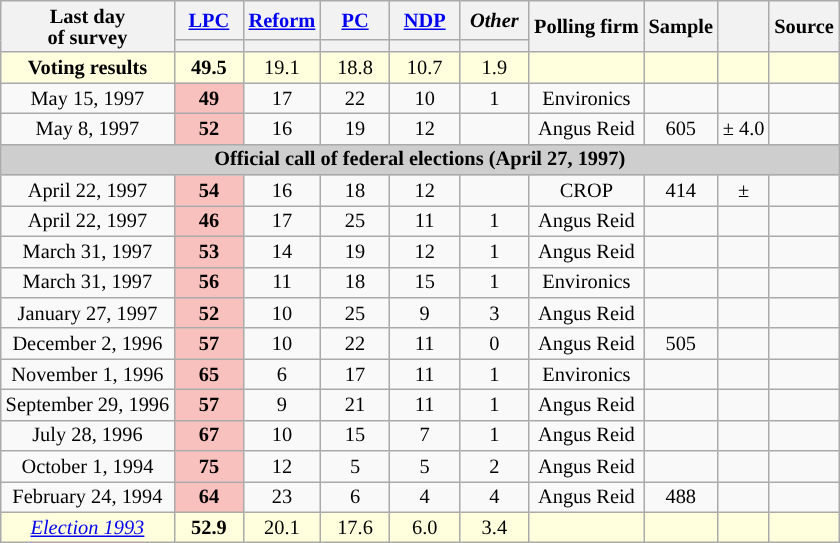<table class="wikitable mw-collapsible mw-collapsed" style="text-align:center;font-size:85%;line-height:14px;">
<tr>
<th rowspan="2">Last day <br>of survey</th>
<th class="unsortable" style="width:40px;"><a href='#'>LPC</a></th>
<th class="unsortable" style="width:40px;"><a href='#'>Reform</a></th>
<th class="unsortable" style="width:40px;"><a href='#'>PC</a></th>
<th class="unsortable" style="width:40px;"><a href='#'>NDP</a></th>
<th class="unsortable" style="width:40px;"><em>Other</em></th>
<th rowspan="2">Polling firm</th>
<th rowspan="2">Sample</th>
<th rowspan="2"></th>
<th rowspan="2">Source</th>
</tr>
<tr style="line-height:5px;">
<th style="background:"></th>
<th style="background:"></th>
<th style="background:"></th>
<th style="background:"></th>
<th style="background:"></th>
</tr>
<tr style="background:#ffd;">
<td><strong>Voting results</strong></td>
<td><strong>49.5</strong></td>
<td>19.1</td>
<td>18.8</td>
<td>10.7</td>
<td>1.9</td>
<td></td>
<td></td>
<td></td>
<td></td>
</tr>
<tr>
<td>May 15, 1997</td>
<td style="background:#F8C1BE"><strong>49</strong></td>
<td>17</td>
<td>22</td>
<td>10</td>
<td>1</td>
<td>Environics</td>
<td></td>
<td></td>
<td></td>
</tr>
<tr>
<td>May 8, 1997</td>
<td style="background:#F8C1BE"><strong>52</strong></td>
<td>16</td>
<td>19</td>
<td>12</td>
<td></td>
<td>Angus Reid</td>
<td>605</td>
<td>± 4.0</td>
<td></td>
</tr>
<tr>
<td colspan="11" align="center" style="background-color:#CECECE;"><strong>Official call of federal elections (April 27, 1997)</strong></td>
</tr>
<tr>
<td>April 22, 1997</td>
<td style="background:#F8C1BE"><strong>54</strong></td>
<td>16</td>
<td>18</td>
<td>12</td>
<td></td>
<td>CROP</td>
<td>414</td>
<td>± </td>
<td></td>
</tr>
<tr>
<td>April 22, 1997</td>
<td style="background:#F8C1BE"><strong>46</strong></td>
<td>17</td>
<td>25</td>
<td>11</td>
<td>1</td>
<td>Angus Reid</td>
<td></td>
<td></td>
<td></td>
</tr>
<tr>
<td>March 31, 1997</td>
<td style="background:#F8C1BE"><strong>53</strong></td>
<td>14</td>
<td>19</td>
<td>12</td>
<td>1</td>
<td>Angus Reid</td>
<td></td>
<td></td>
<td></td>
</tr>
<tr>
<td>March 31, 1997</td>
<td style="background:#F8C1BE"><strong>56</strong></td>
<td>11</td>
<td>18</td>
<td>15</td>
<td>1</td>
<td>Environics</td>
<td></td>
<td></td>
<td></td>
</tr>
<tr>
<td>January 27, 1997</td>
<td style="background:#F8C1BE"><strong>52</strong></td>
<td>10</td>
<td>25</td>
<td>9</td>
<td>3</td>
<td>Angus Reid</td>
<td></td>
<td></td>
<td></td>
</tr>
<tr>
<td>December 2, 1996</td>
<td style="background:#F8C1BE"><strong>57</strong></td>
<td>10</td>
<td>22</td>
<td>11</td>
<td>0</td>
<td>Angus Reid</td>
<td>505</td>
<td></td>
<td></td>
</tr>
<tr>
<td>November 1, 1996</td>
<td style="background:#F8C1BE"><strong>65</strong></td>
<td>6</td>
<td>17</td>
<td>11</td>
<td>1</td>
<td>Environics</td>
<td></td>
<td></td>
<td></td>
</tr>
<tr>
<td>September 29, 1996</td>
<td style="background:#F8C1BE"><strong>57</strong></td>
<td>9</td>
<td>21</td>
<td>11</td>
<td>1</td>
<td>Angus Reid</td>
<td></td>
<td></td>
<td></td>
</tr>
<tr>
<td>July 28, 1996</td>
<td style="background:#F8C1BE"><strong>67</strong></td>
<td>10</td>
<td>15</td>
<td>7</td>
<td>1</td>
<td>Angus Reid</td>
<td></td>
<td></td>
<td></td>
</tr>
<tr>
<td>October 1, 1994</td>
<td style="background:#F8C1BE"><strong>75</strong></td>
<td>12</td>
<td>5</td>
<td>5</td>
<td>2</td>
<td>Angus Reid</td>
<td></td>
<td></td>
<td> </td>
</tr>
<tr>
<td>February 24, 1994</td>
<td style="background:#F8C1BE"><strong>64</strong></td>
<td>23</td>
<td>6</td>
<td>4</td>
<td>4</td>
<td>Angus Reid</td>
<td>488</td>
<td></td>
<td> </td>
</tr>
<tr>
<td style="background:#ffd;"><em><a href='#'>Election 1993</a></em></td>
<td style="background:#ffd;"><strong>52.9</strong></td>
<td style="background:#ffd;">20.1</td>
<td style="background:#ffd;">17.6</td>
<td style="background:#ffd;">6.0</td>
<td style="background:#ffd;">3.4</td>
<td style="background:#ffd;"></td>
<td style="background:#ffd;"></td>
<td style="background:#ffd;"></td>
<td style="background:#ffd;"></td>
</tr>
</table>
